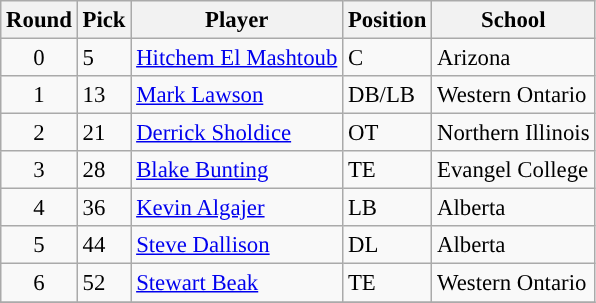<table class="wikitable" style="font-size: 95%;">
<tr>
<th scope="col">Round</th>
<th scope="col">Pick</th>
<th scope="col">Player</th>
<th scope="col">Position</th>
<th scope="col">School</th>
</tr>
<tr>
<td align=center>0</td>
<td>5</td>
<td><a href='#'>Hitchem El Mashtoub</a></td>
<td>C</td>
<td>Arizona</td>
</tr>
<tr>
<td align=center>1</td>
<td>13</td>
<td><a href='#'>Mark Lawson</a></td>
<td>DB/LB</td>
<td>Western Ontario</td>
</tr>
<tr>
<td align=center>2</td>
<td>21</td>
<td><a href='#'>Derrick Sholdice</a></td>
<td>OT</td>
<td>Northern Illinois</td>
</tr>
<tr>
<td align=center>3</td>
<td>28</td>
<td><a href='#'>Blake Bunting</a></td>
<td>TE</td>
<td>Evangel College</td>
</tr>
<tr>
<td align=center>4</td>
<td>36</td>
<td><a href='#'>Kevin Algajer</a></td>
<td>LB</td>
<td>Alberta</td>
</tr>
<tr>
<td align=center>5</td>
<td>44</td>
<td><a href='#'>Steve Dallison</a></td>
<td>DL</td>
<td>Alberta</td>
</tr>
<tr>
<td align=center>6</td>
<td>52</td>
<td><a href='#'>Stewart Beak</a></td>
<td>TE</td>
<td>Western Ontario</td>
</tr>
<tr>
</tr>
</table>
